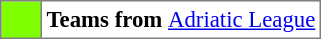<table bgcolor="#f7f8ff" cellpadding="3" cellspacing="0" border="1" style="font-size: 95%; border: gray solid 1px; border-collapse: collapse;text-align:center;">
<tr>
<td style="background: #7fff00;" width="20"></td>
<td bgcolor="#ffffff" align="left"><strong>Teams from </strong> <a href='#'>Adriatic League</a></td>
</tr>
</table>
